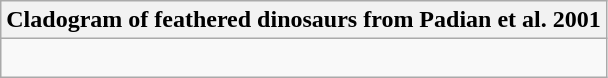<table class="wikitable collapsible collapsed">
<tr>
<th>Cladogram of feathered dinosaurs from Padian et al. 2001</th>
</tr>
<tr>
<td><br></td>
</tr>
</table>
